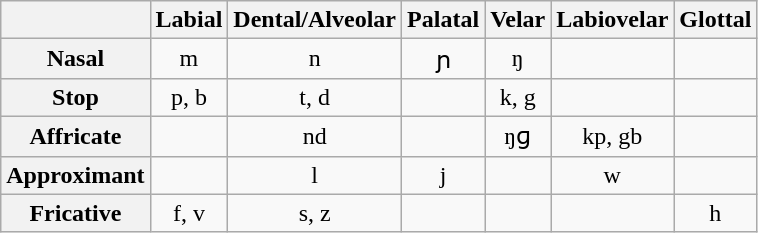<table class="wikitable" style="text-align: center;">
<tr>
<th></th>
<th>Labial</th>
<th>Dental/Alveolar</th>
<th>Palatal</th>
<th>Velar</th>
<th>Labiovelar</th>
<th>Glottal</th>
</tr>
<tr>
<th>Nasal</th>
<td>m</td>
<td>n</td>
<td>ɲ</td>
<td>ŋ</td>
<td></td>
<td></td>
</tr>
<tr>
<th>Stop</th>
<td>p, b</td>
<td>t, d</td>
<td></td>
<td>k, g</td>
<td></td>
<td></td>
</tr>
<tr>
<th>Affricate</th>
<td></td>
<td>nd</td>
<td></td>
<td>ŋɡ</td>
<td>kp, gb</td>
<td></td>
</tr>
<tr>
<th>Approximant</th>
<td></td>
<td>l</td>
<td>j</td>
<td></td>
<td>w</td>
<td></td>
</tr>
<tr>
<th>Fricative</th>
<td>f, v</td>
<td>s, z</td>
<td></td>
<td></td>
<td></td>
<td>h</td>
</tr>
</table>
